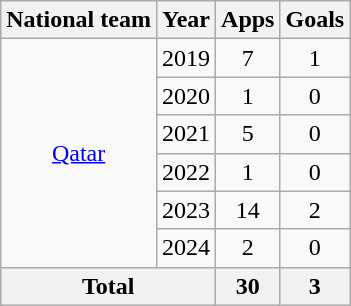<table class="wikitable" style="text-align:center">
<tr>
<th>National team</th>
<th>Year</th>
<th>Apps</th>
<th>Goals</th>
</tr>
<tr>
<td rowspan="6"><a href='#'>Qatar</a></td>
<td>2019</td>
<td>7</td>
<td>1</td>
</tr>
<tr>
<td>2020</td>
<td>1</td>
<td>0</td>
</tr>
<tr>
<td>2021</td>
<td>5</td>
<td>0</td>
</tr>
<tr>
<td>2022</td>
<td>1</td>
<td>0</td>
</tr>
<tr>
<td>2023</td>
<td>14</td>
<td>2</td>
</tr>
<tr>
<td>2024</td>
<td>2</td>
<td>0</td>
</tr>
<tr>
<th colspan=2>Total</th>
<th>30</th>
<th>3</th>
</tr>
</table>
